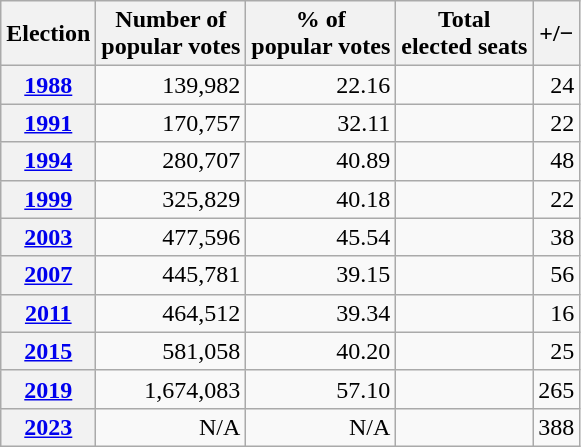<table class="wikitable" style="text-align: right;">
<tr align=center>
<th>Election</th>
<th>Number of<br>popular votes</th>
<th>% of<br>popular votes</th>
<th>Total<br>elected seats</th>
<th>+/−</th>
</tr>
<tr>
<th><a href='#'>1988</a></th>
<td>139,982</td>
<td>22.16</td>
<td></td>
<td>24</td>
</tr>
<tr>
<th><a href='#'>1991</a></th>
<td>170,757</td>
<td>32.11</td>
<td></td>
<td>22</td>
</tr>
<tr>
<th><a href='#'>1994</a></th>
<td>280,707</td>
<td>40.89</td>
<td></td>
<td>48</td>
</tr>
<tr>
<th><a href='#'>1999</a></th>
<td>325,829</td>
<td>40.18</td>
<td></td>
<td>22</td>
</tr>
<tr>
<th><a href='#'>2003</a></th>
<td>477,596</td>
<td>45.54</td>
<td></td>
<td>38</td>
</tr>
<tr>
<th><a href='#'>2007</a></th>
<td>445,781</td>
<td>39.15</td>
<td></td>
<td>56</td>
</tr>
<tr>
<th><a href='#'>2011</a></th>
<td>464,512</td>
<td>39.34</td>
<td></td>
<td>16</td>
</tr>
<tr>
<th><a href='#'>2015</a></th>
<td>581,058</td>
<td>40.20</td>
<td></td>
<td>25</td>
</tr>
<tr>
<th><a href='#'>2019</a></th>
<td>1,674,083</td>
<td>57.10</td>
<td></td>
<td>265</td>
</tr>
<tr>
<th><a href='#'>2023</a></th>
<td>N/A</td>
<td>N/A</td>
<td></td>
<td>388</td>
</tr>
</table>
